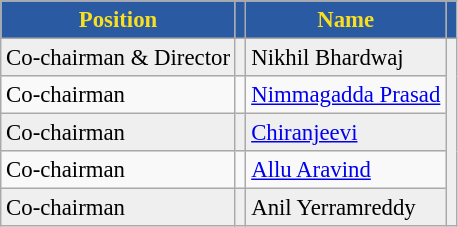<table class="wikitable sortable" style="text-align:center; font-size:95%;">
<tr>
<th style="background:#2A5AA1; color:#FADF20; text-align:center;">Position</th>
<th style="background:#2A5AA1; color:#FADF20; text-align:center;"></th>
<th style="background:#2A5AA1; color:#FADF20; text-align:center;">Name</th>
<th style="background:#2A5AA1; color:#FADF20; text-align:center;"></th>
</tr>
<tr bgcolor="#EFEFEF">
<td style="text-align:left;">Co-chairman & Director</td>
<td style="text-align:left;"></td>
<td style="text-align:left;"> Nikhil Bhardwaj</td>
<td rowspan="5"></td>
</tr>
<tr>
<td style="text-align:left;">Co-chairman</td>
<td style="text-align:left;"></td>
<td style="text-align:left;"> <a href='#'>Nimmagadda Prasad</a></td>
</tr>
<tr bgcolor="#EFEFEF">
<td style="text-align:left;">Co-chairman</td>
<td style="text-align:left;"></td>
<td style="text-align:left;"> <a href='#'>Chiranjeevi</a></td>
</tr>
<tr>
<td style="text-align:left;">Co-chairman</td>
<td style="text-align:left;"></td>
<td style="text-align:left;"> <a href='#'>Allu Aravind</a></td>
</tr>
<tr bgcolor="#EFEFEF">
<td style="text-align:left;">Co-chairman</td>
<td style="text-align:left;"></td>
<td style="text-align:left;"> Anil Yerramreddy</td>
</tr>
</table>
